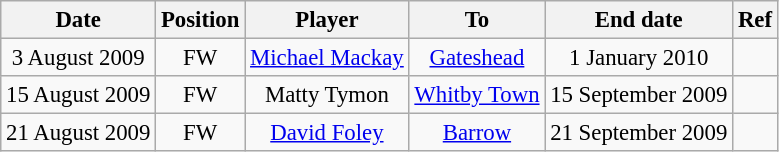<table class="wikitable" style="font-size: 95%; text-align: center;">
<tr>
<th>Date</th>
<th>Position</th>
<th>Player</th>
<th>To</th>
<th>End date</th>
<th>Ref</th>
</tr>
<tr>
<td>3 August 2009</td>
<td>FW</td>
<td><a href='#'>Michael Mackay</a></td>
<td><a href='#'>Gateshead</a></td>
<td>1 January 2010</td>
<td></td>
</tr>
<tr>
<td>15 August 2009</td>
<td>FW</td>
<td>Matty Tymon</td>
<td><a href='#'>Whitby Town</a></td>
<td>15 September 2009</td>
<td></td>
</tr>
<tr>
<td>21 August 2009</td>
<td>FW</td>
<td><a href='#'>David Foley</a></td>
<td><a href='#'>Barrow</a></td>
<td>21 September 2009</td>
<td></td>
</tr>
</table>
